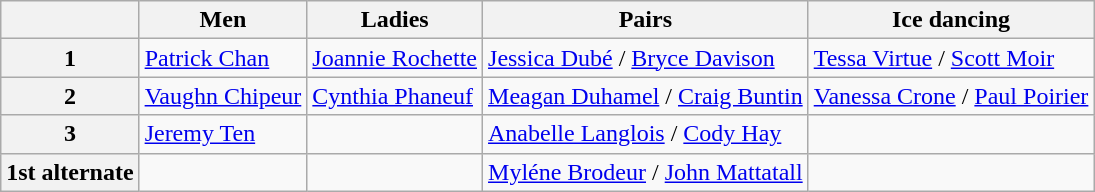<table class="wikitable">
<tr>
<th></th>
<th>Men</th>
<th>Ladies</th>
<th>Pairs</th>
<th>Ice dancing</th>
</tr>
<tr>
<th>1</th>
<td><a href='#'>Patrick Chan</a></td>
<td><a href='#'>Joannie Rochette</a></td>
<td><a href='#'>Jessica Dubé</a> / <a href='#'>Bryce Davison</a></td>
<td><a href='#'>Tessa Virtue</a> / <a href='#'>Scott Moir</a></td>
</tr>
<tr>
<th>2</th>
<td><a href='#'>Vaughn Chipeur</a></td>
<td><a href='#'>Cynthia Phaneuf</a></td>
<td><a href='#'>Meagan Duhamel</a> / <a href='#'>Craig Buntin</a></td>
<td><a href='#'>Vanessa Crone</a> / <a href='#'>Paul Poirier</a></td>
</tr>
<tr>
<th>3</th>
<td><a href='#'>Jeremy Ten</a></td>
<td></td>
<td><a href='#'>Anabelle Langlois</a> / <a href='#'>Cody Hay</a></td>
<td></td>
</tr>
<tr>
<th>1st alternate</th>
<td></td>
<td></td>
<td><a href='#'>Myléne Brodeur</a> / <a href='#'>John Mattatall</a></td>
<td></td>
</tr>
</table>
